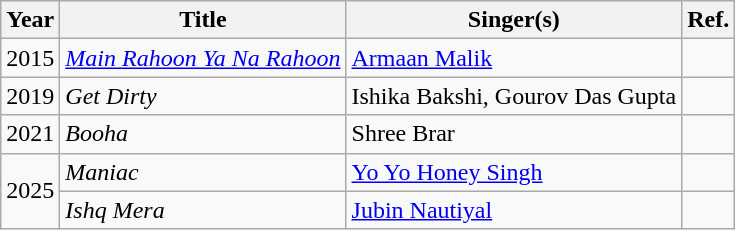<table class="wikitable sortable">
<tr>
<th>Year</th>
<th>Title</th>
<th>Singer(s)</th>
<th class="unsortable">Ref.</th>
</tr>
<tr>
<td>2015</td>
<td><em><a href='#'>Main Rahoon Ya Na Rahoon</a></em></td>
<td><a href='#'>Armaan Malik</a></td>
<td></td>
</tr>
<tr>
<td>2019</td>
<td><em>Get Dirty</em></td>
<td>Ishika Bakshi, Gourov Das Gupta</td>
<td></td>
</tr>
<tr>
<td>2021</td>
<td><em>Booha</em></td>
<td>Shree Brar</td>
<td></td>
</tr>
<tr>
<td rowspan="2">2025</td>
<td><em>Maniac</em></td>
<td><a href='#'>Yo Yo Honey Singh</a></td>
<td></td>
</tr>
<tr>
<td><em>Ishq Mera</em></td>
<td><a href='#'>Jubin Nautiyal</a></td>
<td></td>
</tr>
</table>
